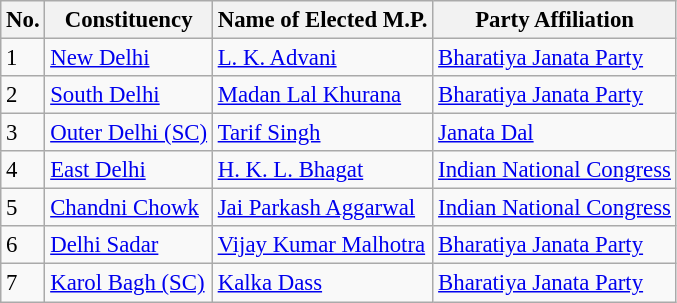<table class="wikitable" style="font-size: 95%;">
<tr>
<th>No.</th>
<th>Constituency</th>
<th>Name of Elected M.P.</th>
<th>Party Affiliation</th>
</tr>
<tr>
<td>1</td>
<td><a href='#'>New Delhi</a></td>
<td><a href='#'>L. K. Advani</a></td>
<td><a href='#'>Bharatiya Janata Party</a></td>
</tr>
<tr>
<td>2</td>
<td><a href='#'>South Delhi</a></td>
<td><a href='#'>Madan Lal Khurana</a></td>
<td><a href='#'>Bharatiya Janata Party</a></td>
</tr>
<tr>
<td>3</td>
<td><a href='#'>Outer Delhi (SC)</a></td>
<td><a href='#'>Tarif Singh</a></td>
<td><a href='#'>Janata Dal</a></td>
</tr>
<tr>
<td>4</td>
<td><a href='#'>East Delhi</a></td>
<td><a href='#'>H. K. L. Bhagat</a></td>
<td><a href='#'>Indian National Congress</a></td>
</tr>
<tr>
<td>5</td>
<td><a href='#'>Chandni Chowk</a></td>
<td><a href='#'>Jai Parkash Aggarwal</a></td>
<td><a href='#'>Indian National Congress</a></td>
</tr>
<tr>
<td>6</td>
<td><a href='#'>Delhi Sadar</a></td>
<td><a href='#'>Vijay Kumar Malhotra</a></td>
<td><a href='#'>Bharatiya Janata Party</a></td>
</tr>
<tr>
<td>7</td>
<td><a href='#'>Karol Bagh (SC)</a></td>
<td><a href='#'>Kalka Dass</a></td>
<td><a href='#'>Bharatiya Janata Party</a></td>
</tr>
</table>
